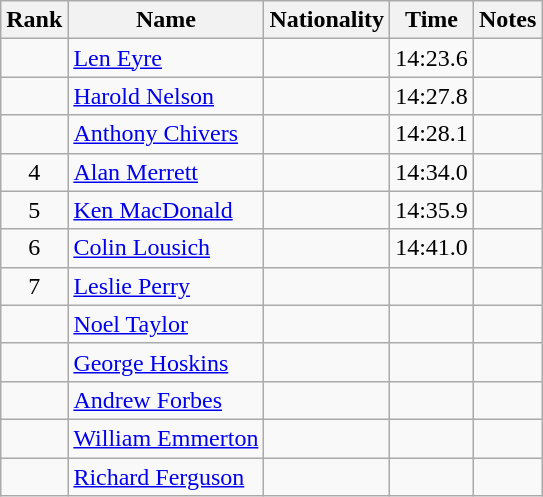<table class="wikitable sortable" style=" text-align:center">
<tr>
<th>Rank</th>
<th>Name</th>
<th>Nationality</th>
<th>Time</th>
<th>Notes</th>
</tr>
<tr>
<td></td>
<td align=left><a href='#'>Len Eyre</a></td>
<td align=left></td>
<td>14:23.6</td>
<td></td>
</tr>
<tr>
<td></td>
<td align=left><a href='#'>Harold Nelson</a></td>
<td align=left></td>
<td>14:27.8</td>
<td></td>
</tr>
<tr>
<td></td>
<td align=left><a href='#'>Anthony Chivers</a></td>
<td align=left></td>
<td>14:28.1</td>
<td></td>
</tr>
<tr>
<td>4</td>
<td align=left><a href='#'>Alan Merrett</a></td>
<td align=left></td>
<td>14:34.0</td>
<td></td>
</tr>
<tr>
<td>5</td>
<td align=left><a href='#'>Ken MacDonald</a></td>
<td align=left></td>
<td>14:35.9</td>
<td></td>
</tr>
<tr>
<td>6</td>
<td align=left><a href='#'>Colin Lousich</a></td>
<td align=left></td>
<td>14:41.0</td>
<td></td>
</tr>
<tr>
<td>7</td>
<td align=left><a href='#'>Leslie Perry</a></td>
<td align=left></td>
<td></td>
<td></td>
</tr>
<tr>
<td></td>
<td align=left><a href='#'>Noel Taylor</a></td>
<td align=left></td>
<td></td>
<td></td>
</tr>
<tr>
<td></td>
<td align=left><a href='#'>George Hoskins</a></td>
<td align=left></td>
<td></td>
<td></td>
</tr>
<tr>
<td></td>
<td align=left><a href='#'>Andrew Forbes</a></td>
<td align=left></td>
<td></td>
<td></td>
</tr>
<tr>
<td></td>
<td align=left><a href='#'>William Emmerton</a></td>
<td align=left></td>
<td></td>
<td></td>
</tr>
<tr>
<td></td>
<td align=left><a href='#'>Richard Ferguson</a></td>
<td align=left></td>
<td></td>
<td></td>
</tr>
</table>
